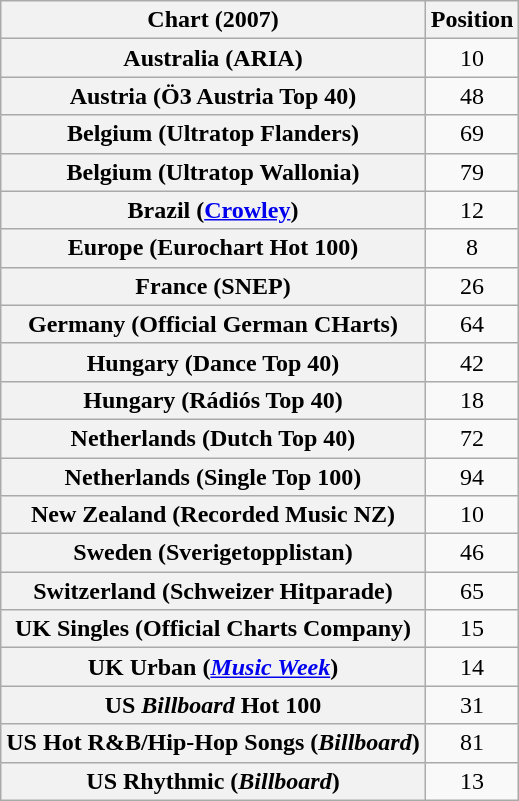<table class="wikitable plainrowheaders sortable" style="text-align:center">
<tr>
<th scope="col">Chart (2007)</th>
<th scope="col">Position</th>
</tr>
<tr>
<th scope="row">Australia (ARIA) </th>
<td align=center>10</td>
</tr>
<tr>
<th scope="row">Austria (Ö3 Austria Top 40)</th>
<td align=center>48</td>
</tr>
<tr>
<th scope="row">Belgium (Ultratop Flanders)</th>
<td align=center>69</td>
</tr>
<tr>
<th scope="row">Belgium (Ultratop Wallonia)</th>
<td align=center>79</td>
</tr>
<tr>
<th scope="row">Brazil (<a href='#'>Crowley</a>)</th>
<td align=center>12</td>
</tr>
<tr>
<th scope="row">Europe (Eurochart Hot 100)</th>
<td align=center>8</td>
</tr>
<tr>
<th scope="row">France (SNEP)</th>
<td align=center>26</td>
</tr>
<tr>
<th scope="row">Germany (Official German CHarts)</th>
<td align=center>64</td>
</tr>
<tr>
<th scope="row">Hungary (Dance Top 40)</th>
<td align=center>42</td>
</tr>
<tr>
<th scope="row">Hungary (Rádiós Top 40)</th>
<td align=center>18</td>
</tr>
<tr>
<th scope="row">Netherlands (Dutch Top 40)</th>
<td align=center>72</td>
</tr>
<tr>
<th scope="row">Netherlands (Single Top 100)</th>
<td align=center>94</td>
</tr>
<tr>
<th scope="row">New Zealand (Recorded Music NZ)</th>
<td align="center">10</td>
</tr>
<tr>
<th scope="row">Sweden (Sverigetopplistan)</th>
<td align=center>46</td>
</tr>
<tr>
<th scope="row">Switzerland (Schweizer Hitparade)</th>
<td align=center>65</td>
</tr>
<tr>
<th scope="row">UK Singles (Official Charts Company)</th>
<td align=center>15</td>
</tr>
<tr>
<th scope="row">UK Urban (<em><a href='#'>Music Week</a></em>)</th>
<td align="center">14</td>
</tr>
<tr>
<th scope="row">US <em>Billboard</em> Hot 100</th>
<td align=center>31</td>
</tr>
<tr>
<th scope="row">US Hot R&B/Hip-Hop Songs (<em>Billboard</em>)</th>
<td align=center>81</td>
</tr>
<tr>
<th scope="row">US Rhythmic (<em>Billboard</em>)</th>
<td align=center>13</td>
</tr>
</table>
